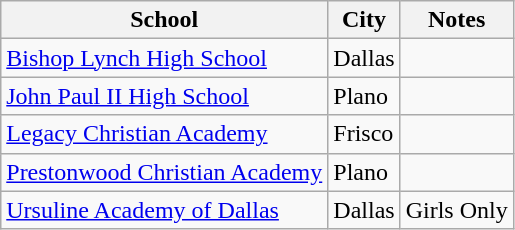<table class="wikitable">
<tr>
<th>School</th>
<th>City</th>
<th>Notes</th>
</tr>
<tr>
<td><a href='#'>Bishop Lynch High School</a></td>
<td>Dallas</td>
<td></td>
</tr>
<tr>
<td><a href='#'>John Paul II High School</a></td>
<td>Plano</td>
<td></td>
</tr>
<tr>
<td><a href='#'>Legacy Christian Academy</a></td>
<td>Frisco</td>
<td></td>
</tr>
<tr>
<td><a href='#'>Prestonwood Christian Academy</a></td>
<td>Plano</td>
<td></td>
</tr>
<tr>
<td><a href='#'>Ursuline Academy of Dallas</a></td>
<td>Dallas</td>
<td>Girls Only</td>
</tr>
</table>
